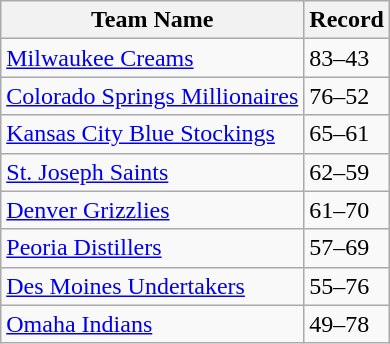<table class="wikitable">
<tr>
<th>Team Name</th>
<th>Record</th>
</tr>
<tr>
<td><a href='#'>Milwaukee Creams</a></td>
<td>83–43</td>
</tr>
<tr>
<td><a href='#'>Colorado Springs Millionaires</a></td>
<td>76–52</td>
</tr>
<tr>
<td><a href='#'>Kansas City Blue Stockings</a></td>
<td>65–61</td>
</tr>
<tr>
<td><a href='#'>St. Joseph Saints</a></td>
<td>62–59</td>
</tr>
<tr>
<td><a href='#'>Denver Grizzlies</a></td>
<td>61–70</td>
</tr>
<tr>
<td><a href='#'>Peoria Distillers</a></td>
<td>57–69</td>
</tr>
<tr>
<td><a href='#'>Des Moines Undertakers</a></td>
<td>55–76</td>
</tr>
<tr>
<td><a href='#'>Omaha Indians</a></td>
<td>49–78</td>
</tr>
</table>
